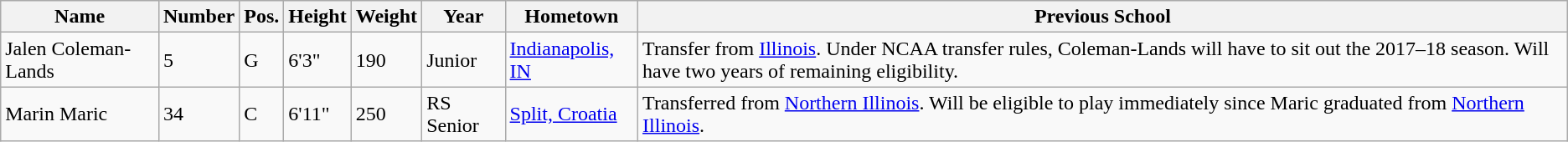<table class="wikitable sortable" border="1">
<tr>
<th>Name</th>
<th>Number</th>
<th>Pos.</th>
<th>Height</th>
<th>Weight</th>
<th>Year</th>
<th>Hometown</th>
<th class="unsortable">Previous School</th>
</tr>
<tr>
<td>Jalen Coleman-Lands</td>
<td>5</td>
<td>G</td>
<td>6'3"</td>
<td>190</td>
<td>Junior</td>
<td><a href='#'>Indianapolis, IN</a></td>
<td>Transfer from <a href='#'>Illinois</a>. Under NCAA transfer rules, Coleman-Lands will have to sit out the 2017–18 season. Will have two years of remaining eligibility.</td>
</tr>
<tr>
<td>Marin Maric</td>
<td>34</td>
<td>C</td>
<td>6'11"</td>
<td>250</td>
<td>RS Senior</td>
<td><a href='#'>Split, Croatia</a></td>
<td>Transferred from <a href='#'>Northern Illinois</a>. Will be eligible to play immediately since Maric graduated from <a href='#'>Northern Illinois</a>.</td>
</tr>
</table>
